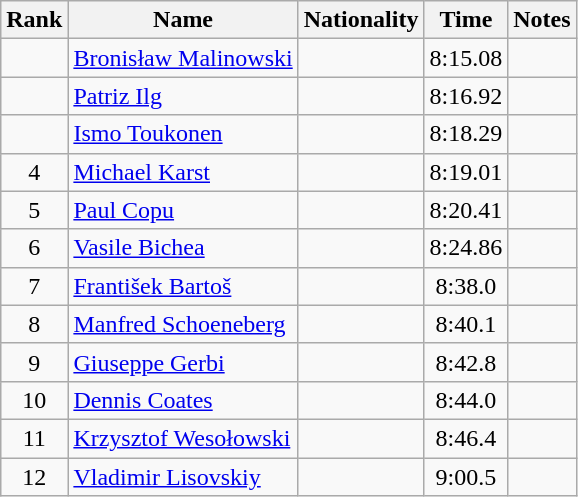<table class="wikitable sortable" style="text-align:center">
<tr>
<th>Rank</th>
<th>Name</th>
<th>Nationality</th>
<th>Time</th>
<th>Notes</th>
</tr>
<tr>
<td></td>
<td align=left><a href='#'>Bronisław Malinowski</a></td>
<td align=left></td>
<td>8:15.08</td>
<td></td>
</tr>
<tr>
<td></td>
<td align=left><a href='#'>Patriz Ilg</a></td>
<td align=left></td>
<td>8:16.92</td>
<td></td>
</tr>
<tr>
<td></td>
<td align=left><a href='#'>Ismo Toukonen</a></td>
<td align=left></td>
<td>8:18.29</td>
<td></td>
</tr>
<tr>
<td>4</td>
<td align=left><a href='#'>Michael Karst</a></td>
<td align=left></td>
<td>8:19.01</td>
<td></td>
</tr>
<tr>
<td>5</td>
<td align=left><a href='#'>Paul Copu</a></td>
<td align=left></td>
<td>8:20.41</td>
<td></td>
</tr>
<tr>
<td>6</td>
<td align=left><a href='#'>Vasile Bichea</a></td>
<td align=left></td>
<td>8:24.86</td>
<td></td>
</tr>
<tr>
<td>7</td>
<td align=left><a href='#'>František Bartoš</a></td>
<td align=left></td>
<td>8:38.0</td>
<td></td>
</tr>
<tr>
<td>8</td>
<td align=left><a href='#'>Manfred Schoeneberg</a></td>
<td align=left></td>
<td>8:40.1</td>
<td></td>
</tr>
<tr>
<td>9</td>
<td align=left><a href='#'>Giuseppe Gerbi</a></td>
<td align=left></td>
<td>8:42.8</td>
<td></td>
</tr>
<tr>
<td>10</td>
<td align=left><a href='#'>Dennis Coates</a></td>
<td align=left></td>
<td>8:44.0</td>
<td></td>
</tr>
<tr>
<td>11</td>
<td align=left><a href='#'>Krzysztof Wesołowski</a></td>
<td align=left></td>
<td>8:46.4</td>
<td></td>
</tr>
<tr>
<td>12</td>
<td align=left><a href='#'>Vladimir Lisovskiy</a></td>
<td align=left></td>
<td>9:00.5</td>
<td></td>
</tr>
</table>
